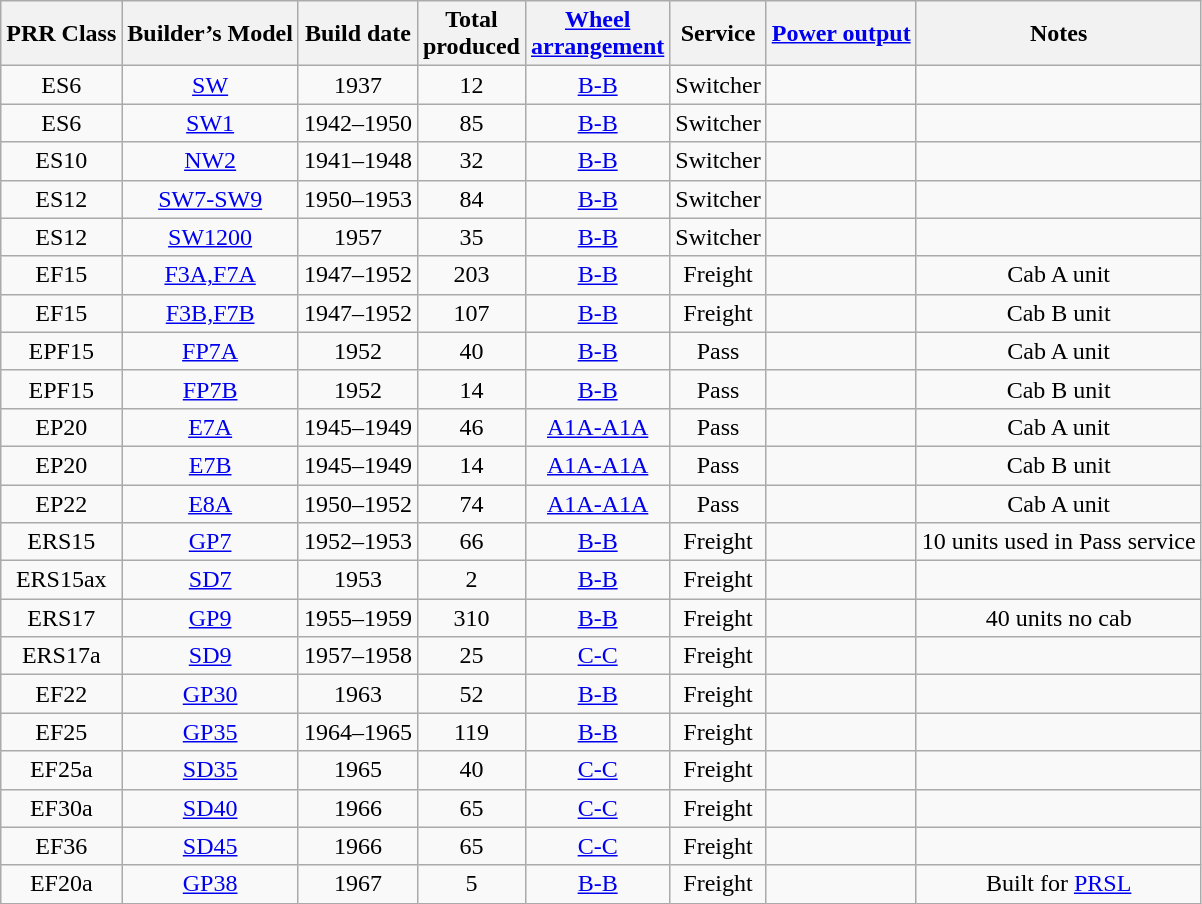<table class="wikitable sortable">
<tr>
<th>PRR Class</th>
<th>Builder’s Model</th>
<th>Build date</th>
<th>Total<br>produced</th>
<th><a href='#'>Wheel<br>arrangement</a></th>
<th>Service</th>
<th><a href='#'>Power output</a></th>
<th class="unsortable">Notes</th>
</tr>
<tr style=text-align:center>
<td>ES6</td>
<td><a href='#'>SW</a></td>
<td>1937</td>
<td>12</td>
<td><a href='#'>B-B</a></td>
<td>Switcher</td>
<td></td>
<td></td>
</tr>
<tr style=text-align:center>
<td>ES6</td>
<td><a href='#'>SW1</a></td>
<td>1942–1950</td>
<td>85</td>
<td><a href='#'>B-B</a></td>
<td>Switcher</td>
<td></td>
<td></td>
</tr>
<tr style=text-align:center>
<td>ES10</td>
<td><a href='#'>NW2</a></td>
<td>1941–1948</td>
<td>32</td>
<td><a href='#'>B-B</a></td>
<td>Switcher</td>
<td></td>
<td></td>
</tr>
<tr style=text-align:center>
<td>ES12</td>
<td><a href='#'>SW7-SW9</a></td>
<td>1950–1953</td>
<td>84</td>
<td><a href='#'>B-B</a></td>
<td>Switcher</td>
<td></td>
<td></td>
</tr>
<tr style=text-align:center>
<td>ES12</td>
<td><a href='#'>SW1200</a></td>
<td>1957</td>
<td>35</td>
<td><a href='#'>B-B</a></td>
<td>Switcher</td>
<td></td>
<td></td>
</tr>
<tr style=text-align:center>
<td>EF15</td>
<td><a href='#'>F3A,F7A</a></td>
<td>1947–1952</td>
<td>203</td>
<td><a href='#'>B-B</a></td>
<td>Freight</td>
<td></td>
<td>Cab A unit</td>
</tr>
<tr style=text-align:center>
<td>EF15</td>
<td><a href='#'>F3B,F7B</a></td>
<td>1947–1952</td>
<td>107</td>
<td><a href='#'>B-B</a></td>
<td>Freight</td>
<td></td>
<td>Cab B unit</td>
</tr>
<tr style=text-align:center>
<td>EPF15</td>
<td><a href='#'>FP7A</a></td>
<td>1952</td>
<td>40</td>
<td><a href='#'>B-B</a></td>
<td>Pass</td>
<td></td>
<td>Cab A unit</td>
</tr>
<tr style=text-align:center>
<td>EPF15</td>
<td><a href='#'>FP7B</a></td>
<td>1952</td>
<td>14</td>
<td><a href='#'>B-B</a></td>
<td>Pass</td>
<td></td>
<td>Cab B unit</td>
</tr>
<tr style=text-align:center>
<td>EP20</td>
<td><a href='#'>E7A</a></td>
<td>1945–1949</td>
<td>46</td>
<td><a href='#'>A1A-A1A</a></td>
<td>Pass</td>
<td></td>
<td>Cab A unit</td>
</tr>
<tr style=text-align:center>
<td>EP20</td>
<td><a href='#'>E7B</a></td>
<td>1945–1949</td>
<td>14</td>
<td><a href='#'>A1A-A1A</a></td>
<td>Pass</td>
<td></td>
<td>Cab B unit</td>
</tr>
<tr style=text-align:center>
<td>EP22</td>
<td><a href='#'>E8A</a></td>
<td>1950–1952</td>
<td>74</td>
<td><a href='#'>A1A-A1A</a></td>
<td>Pass</td>
<td></td>
<td>Cab A unit</td>
</tr>
<tr style=text-align:center>
<td>ERS15</td>
<td><a href='#'>GP7</a></td>
<td>1952–1953</td>
<td>66</td>
<td><a href='#'>B-B</a></td>
<td>Freight</td>
<td></td>
<td>10 units used in Pass service</td>
</tr>
<tr style=text-align:center>
<td>ERS15ax</td>
<td><a href='#'>SD7</a></td>
<td>1953</td>
<td>2</td>
<td><a href='#'>B-B</a></td>
<td>Freight</td>
<td></td>
<td></td>
</tr>
<tr style=text-align:center>
<td>ERS17</td>
<td><a href='#'>GP9</a></td>
<td>1955–1959</td>
<td>310</td>
<td><a href='#'>B-B</a></td>
<td>Freight</td>
<td></td>
<td>40 units no cab</td>
</tr>
<tr style=text-align:center>
<td>ERS17a</td>
<td><a href='#'>SD9</a></td>
<td>1957–1958</td>
<td>25</td>
<td><a href='#'>C-C</a></td>
<td>Freight</td>
<td></td>
<td></td>
</tr>
<tr style=text-align:center>
<td>EF22</td>
<td><a href='#'>GP30</a></td>
<td>1963</td>
<td>52</td>
<td><a href='#'>B-B</a></td>
<td>Freight</td>
<td></td>
<td></td>
</tr>
<tr style=text-align:center>
<td>EF25</td>
<td><a href='#'>GP35</a></td>
<td>1964–1965</td>
<td>119</td>
<td><a href='#'>B-B</a></td>
<td>Freight</td>
<td></td>
<td></td>
</tr>
<tr style=text-align:center>
<td>EF25a</td>
<td><a href='#'>SD35</a></td>
<td>1965</td>
<td>40</td>
<td><a href='#'>C-C</a></td>
<td>Freight</td>
<td></td>
<td></td>
</tr>
<tr style=text-align:center>
<td>EF30a</td>
<td><a href='#'>SD40</a></td>
<td>1966</td>
<td>65</td>
<td><a href='#'>C-C</a></td>
<td>Freight</td>
<td></td>
<td></td>
</tr>
<tr style=text-align:center>
<td>EF36</td>
<td><a href='#'>SD45</a></td>
<td>1966</td>
<td>65</td>
<td><a href='#'>C-C</a></td>
<td>Freight</td>
<td></td>
<td></td>
</tr>
<tr style=text-align:center>
<td>EF20a</td>
<td><a href='#'>GP38</a></td>
<td>1967</td>
<td>5</td>
<td><a href='#'>B-B</a></td>
<td>Freight</td>
<td></td>
<td>Built for <a href='#'>PRSL</a></td>
</tr>
</table>
